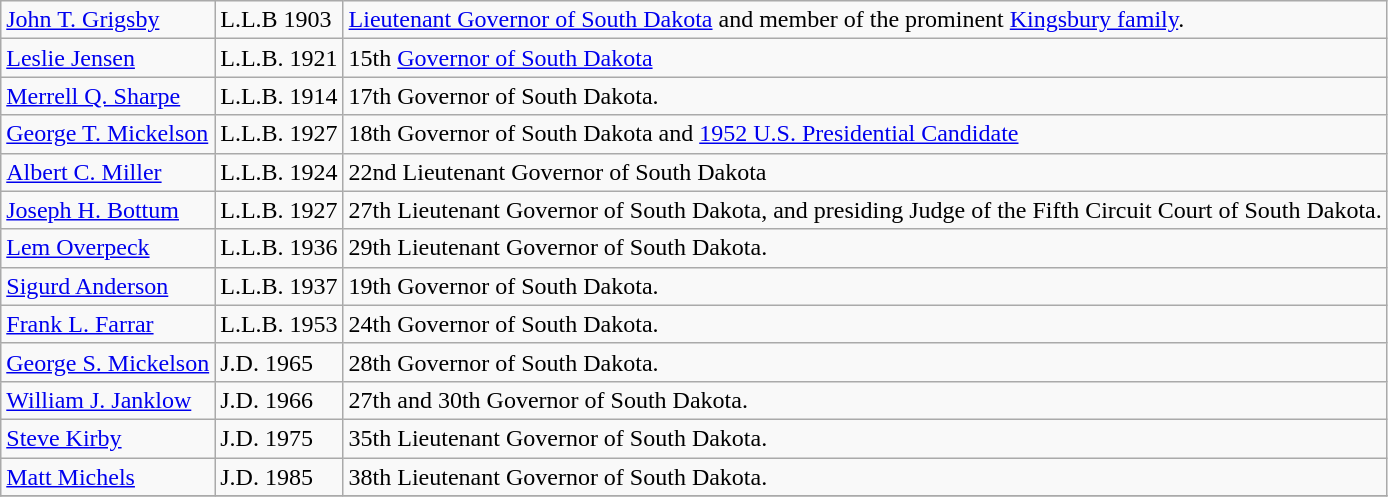<table class="wikitable">
<tr>
<td><a href='#'>John T. Grigsby</a></td>
<td>L.L.B 1903</td>
<td><a href='#'>Lieutenant Governor of South Dakota</a> and member of the prominent <a href='#'>Kingsbury family</a>.</td>
</tr>
<tr>
<td><a href='#'>Leslie Jensen</a></td>
<td>L.L.B. 1921</td>
<td>15th <a href='#'>Governor of South Dakota</a></td>
</tr>
<tr>
<td><a href='#'>Merrell Q. Sharpe</a></td>
<td>L.L.B. 1914</td>
<td>17th Governor of South Dakota.</td>
</tr>
<tr>
<td><a href='#'>George T. Mickelson</a></td>
<td>L.L.B. 1927</td>
<td>18th Governor of South Dakota and <a href='#'>1952 U.S. Presidential Candidate</a></td>
</tr>
<tr>
<td><a href='#'>Albert C. Miller</a></td>
<td>L.L.B. 1924</td>
<td>22nd Lieutenant Governor of South Dakota</td>
</tr>
<tr>
<td><a href='#'>Joseph H. Bottum</a></td>
<td>L.L.B. 1927</td>
<td>27th Lieutenant Governor of South Dakota, and presiding Judge of the Fifth Circuit Court of South Dakota.</td>
</tr>
<tr>
<td><a href='#'>Lem Overpeck</a></td>
<td>L.L.B. 1936</td>
<td>29th Lieutenant Governor of South Dakota.</td>
</tr>
<tr>
<td><a href='#'>Sigurd Anderson</a></td>
<td>L.L.B. 1937</td>
<td>19th Governor of South Dakota.</td>
</tr>
<tr>
<td><a href='#'>Frank L. Farrar</a></td>
<td>L.L.B. 1953</td>
<td>24th Governor of South Dakota.</td>
</tr>
<tr>
<td><a href='#'>George S. Mickelson</a></td>
<td>J.D. 1965</td>
<td>28th Governor of South Dakota.</td>
</tr>
<tr>
<td><a href='#'>William J. Janklow</a></td>
<td>J.D. 1966</td>
<td>27th and 30th Governor of South Dakota.</td>
</tr>
<tr>
<td><a href='#'>Steve Kirby</a></td>
<td>J.D. 1975</td>
<td>35th Lieutenant Governor of South Dakota.</td>
</tr>
<tr>
<td><a href='#'>Matt Michels</a></td>
<td>J.D. 1985</td>
<td>38th Lieutenant Governor of South Dakota.</td>
</tr>
<tr>
</tr>
</table>
